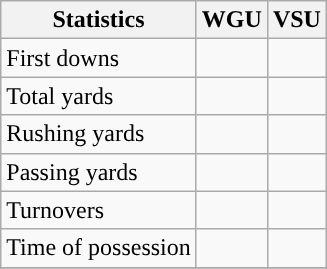<table class="wikitable">
<tr>
<th>Statistics</th>
<th>WGU</th>
<th>VSU</th>
</tr>
<tr>
<td>First downs</td>
<td></td>
<td></td>
</tr>
<tr>
<td>Total yards</td>
<td></td>
<td></td>
</tr>
<tr>
<td>Rushing yards</td>
<td></td>
<td></td>
</tr>
<tr>
<td>Passing yards</td>
<td></td>
<td></td>
</tr>
<tr>
<td>Turnovers</td>
<td></td>
<td></td>
</tr>
<tr>
<td>Time of possession</td>
<td></td>
<td></td>
</tr>
<tr>
</tr>
</table>
